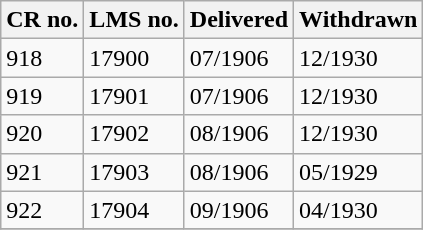<table class="wikitable sortable">
<tr>
<th>CR no.</th>
<th>LMS no.</th>
<th>Delivered</th>
<th>Withdrawn</th>
</tr>
<tr>
<td>918</td>
<td>17900</td>
<td>07/1906</td>
<td>12/1930</td>
</tr>
<tr>
<td>919</td>
<td>17901</td>
<td>07/1906</td>
<td>12/1930</td>
</tr>
<tr>
<td>920</td>
<td>17902</td>
<td>08/1906</td>
<td>12/1930</td>
</tr>
<tr>
<td>921</td>
<td>17903</td>
<td>08/1906</td>
<td>05/1929</td>
</tr>
<tr>
<td>922</td>
<td>17904</td>
<td>09/1906</td>
<td>04/1930</td>
</tr>
<tr>
</tr>
</table>
